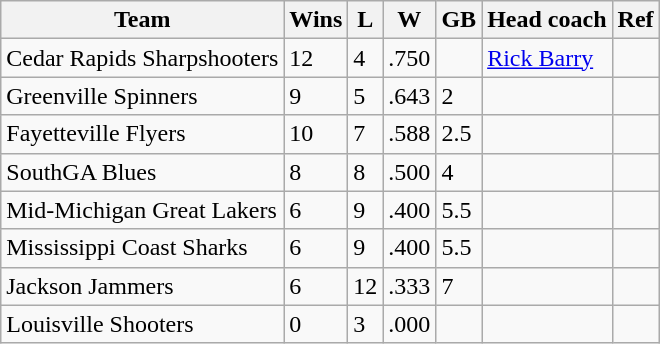<table class="wikitable ">
<tr>
<th>Team</th>
<th>Wins</th>
<th>L</th>
<th>W</th>
<th>GB</th>
<th>Head coach</th>
<th>Ref</th>
</tr>
<tr>
<td>Cedar Rapids Sharpshooters</td>
<td>12</td>
<td>4</td>
<td>.750</td>
<td></td>
<td><a href='#'>Rick Barry</a></td>
<td></td>
</tr>
<tr>
<td>Greenville Spinners</td>
<td>9</td>
<td>5</td>
<td>.643</td>
<td>2</td>
<td></td>
<td></td>
</tr>
<tr>
<td>Fayetteville Flyers</td>
<td>10</td>
<td>7</td>
<td>.588</td>
<td>2.5</td>
<td></td>
<td></td>
</tr>
<tr>
<td>SouthGA Blues</td>
<td>8</td>
<td>8</td>
<td>.500</td>
<td>4</td>
<td></td>
<td></td>
</tr>
<tr>
<td>Mid-Michigan Great Lakers</td>
<td>6</td>
<td>9</td>
<td>.400</td>
<td>5.5</td>
<td></td>
<td></td>
</tr>
<tr>
<td>Mississippi Coast Sharks</td>
<td>6</td>
<td>9</td>
<td>.400</td>
<td>5.5</td>
<td></td>
<td></td>
</tr>
<tr>
<td>Jackson Jammers</td>
<td>6</td>
<td>12</td>
<td>.333</td>
<td>7</td>
<td></td>
<td></td>
</tr>
<tr>
<td>Louisville Shooters</td>
<td>0</td>
<td>3</td>
<td>.000</td>
<td></td>
<td></td>
<td></td>
</tr>
</table>
